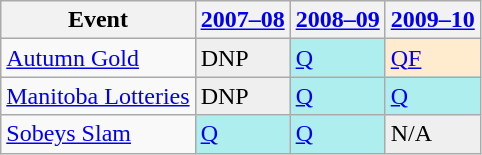<table class="wikitable" border="1">
<tr>
<th>Event</th>
<th><a href='#'>2007–08</a></th>
<th><a href='#'>2008–09</a></th>
<th><a href='#'>2009–10</a></th>
</tr>
<tr>
<td><a href='#'>Autumn Gold</a></td>
<td style="background:#EFEFEF;">DNP</td>
<td style="background:#afeeee;"><a href='#'>Q</a></td>
<td style="background:#ffebcd;"><a href='#'>QF</a></td>
</tr>
<tr>
<td><a href='#'>Manitoba Lotteries</a></td>
<td style="background:#EFEFEF;">DNP</td>
<td style="background:#afeeee;"><a href='#'>Q</a></td>
<td style="background:#afeeee;"><a href='#'>Q</a></td>
</tr>
<tr>
<td><a href='#'>Sobeys Slam</a></td>
<td style="background:#afeeee;"><a href='#'>Q</a></td>
<td style="background:#afeeee;"><a href='#'>Q</a></td>
<td style="background:#EFEFEF;">N/A</td>
</tr>
</table>
